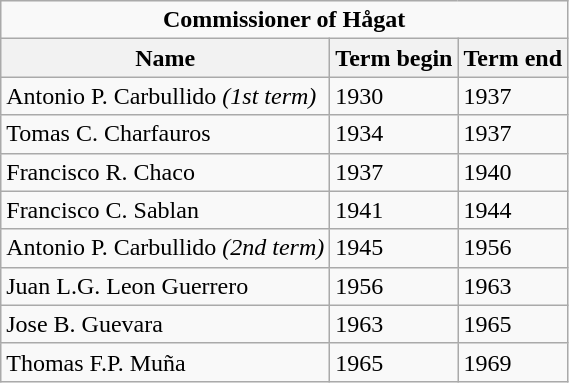<table class="wikitable">
<tr>
<td colspan="4" align=center><strong>Commissioner of Hågat</strong></td>
</tr>
<tr>
<th>Name</th>
<th>Term begin</th>
<th>Term end</th>
</tr>
<tr>
<td>Antonio P. Carbullido <em>(1st term)</em></td>
<td>1930</td>
<td>1937</td>
</tr>
<tr>
<td>Tomas C. Charfauros</td>
<td>1934</td>
<td>1937</td>
</tr>
<tr>
<td>Francisco R. Chaco</td>
<td>1937</td>
<td>1940</td>
</tr>
<tr>
<td>Francisco C. Sablan</td>
<td>1941</td>
<td>1944</td>
</tr>
<tr>
<td>Antonio P. Carbullido <em>(2nd term)</em></td>
<td>1945</td>
<td>1956</td>
</tr>
<tr>
<td>Juan L.G. Leon Guerrero</td>
<td>1956</td>
<td>1963</td>
</tr>
<tr>
<td>Jose B. Guevara</td>
<td>1963</td>
<td>1965</td>
</tr>
<tr>
<td>Thomas F.P. Muña</td>
<td>1965</td>
<td>1969</td>
</tr>
</table>
